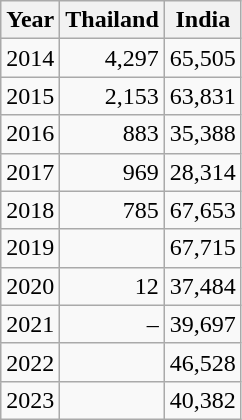<table class="wikitable" style="text-align: right;">
<tr>
<th>Year</th>
<th>Thailand</th>
<th>India</th>
</tr>
<tr>
<td>2014</td>
<td>4,297</td>
<td>65,505</td>
</tr>
<tr>
<td>2015</td>
<td>2,153</td>
<td>63,831</td>
</tr>
<tr>
<td>2016</td>
<td>883</td>
<td>35,388</td>
</tr>
<tr>
<td>2017</td>
<td>969</td>
<td>28,314</td>
</tr>
<tr>
<td>2018</td>
<td>785</td>
<td>67,653</td>
</tr>
<tr>
<td>2019</td>
<td></td>
<td>67,715</td>
</tr>
<tr>
<td>2020</td>
<td>12</td>
<td>37,484</td>
</tr>
<tr>
<td>2021</td>
<td>–</td>
<td>39,697</td>
</tr>
<tr>
<td>2022</td>
<td></td>
<td>46,528</td>
</tr>
<tr>
<td>2023</td>
<td></td>
<td>40,382</td>
</tr>
</table>
